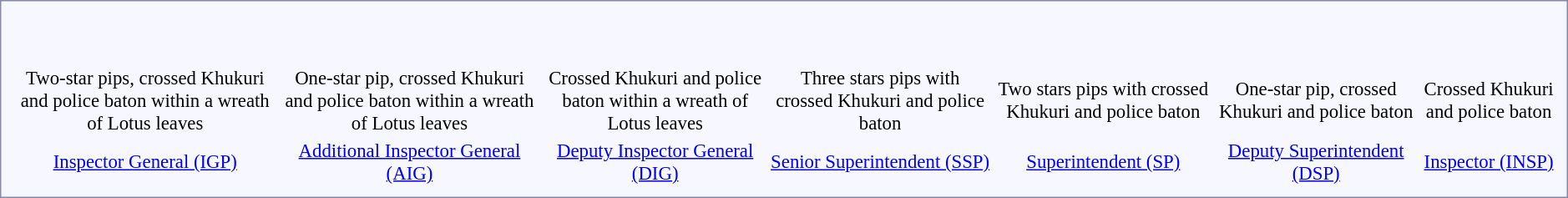<table style="border:1px solid #8888aa; background-color:#f7f8ff; padding:5px; font-size:95%; margin: 0px 12px 12px 0px;">
<tr style="text-align:center;">
<td colspan=2 rowspan=4></td>
<td colspan=2> </td>
<td colspan=2> </td>
<td colspan=2> </td>
<td colspan=2> </td>
<td colspan=2> </td>
<td colspan=2> </td>
<td colspan=2> </td>
</tr>
<tr style="text-align:center;">
<td colspan=2><br><br> </td>
<td colspan=2><br><br> </td>
<td colspan=2><br><br> </td>
<td colspan=2><br><br> </td>
<td colspan=2><br><br> </td>
<td colspan=2><br><br> </td>
<td colspan=2><br><br> </td>
</tr>
<tr style="text-align:center;">
<td colspan=2>Two-star pips, crossed Khukuri and police baton within a wreath of Lotus leaves </td>
<td colspan=2>One-star pip, crossed Khukuri and police baton within a wreath of Lotus leaves </td>
<td colspan=2>Crossed Khukuri and police baton within a wreath of Lotus leaves </td>
<td colspan=2>Three stars pips with crossed Khukuri and police baton </td>
<td colspan=2>Two stars pips with crossed Khukuri and police baton </td>
<td colspan=2>One-star pip, crossed Khukuri and police baton </td>
<td colspan=2>Crossed Khukuri and police baton </td>
</tr>
<tr style="text-align:center;">
<td colspan=2><a href='#'>Inspector General (IGP)</a></td>
<td colspan=2><a href='#'>Additional Inspector General (AIG)</a></td>
<td colspan=2><a href='#'>Deputy Inspector General (DIG)</a></td>
<td colspan=2><a href='#'>Senior Superintendent (SSP)</a></td>
<td colspan=2><a href='#'>Superintendent (SP)</a></td>
<td colspan=2><a href='#'>Deputy Superintendent (DSP)</a></td>
<td colspan=2><a href='#'>Inspector (INSP)</a></td>
</tr>
<tr>
</tr>
</table>
